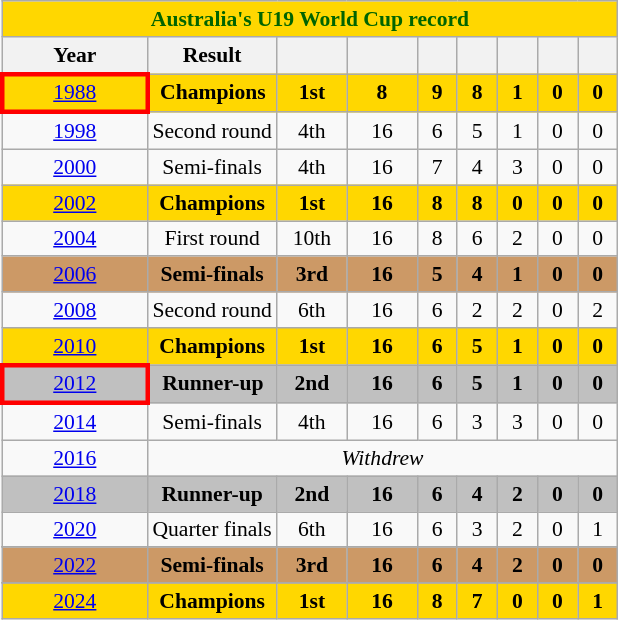<table class="wikitable" style="font-size:90%; text-align:center;">
<tr>
<th style="color:darkgreen; background:gold;" colspan=9>Australia's U19 World Cup record</th>
</tr>
<tr>
<th width="90">Year</th>
<th>Result</th>
<th width="40"></th>
<th width="40"></th>
<th width="20"></th>
<th width="20"></th>
<th width="20"></th>
<th width="20"></th>
<th width="20"></th>
</tr>
<tr style="background:gold">
<td style="border:3px solid red"> <a href='#'>1988</a></td>
<td><strong>Champions</strong></td>
<td><strong>1st</strong></td>
<td><strong>8</strong></td>
<td><strong>9</strong></td>
<td><strong>8</strong></td>
<td><strong>1</strong></td>
<td><strong>0</strong></td>
<td><strong>0</strong></td>
</tr>
<tr>
<td> <a href='#'>1998</a></td>
<td>Second round</td>
<td>4th</td>
<td>16</td>
<td>6</td>
<td>5</td>
<td>1</td>
<td>0</td>
<td>0</td>
</tr>
<tr>
<td> <a href='#'>2000</a></td>
<td>Semi-finals</td>
<td>4th</td>
<td>16</td>
<td>7</td>
<td>4</td>
<td>3</td>
<td>0</td>
<td>0</td>
</tr>
<tr style="background:gold">
<td> <a href='#'>2002</a></td>
<td><strong>Champions</strong></td>
<td><strong>1st</strong></td>
<td><strong>16</strong></td>
<td><strong>8</strong></td>
<td><strong>8</strong></td>
<td><strong>0</strong></td>
<td><strong>0</strong></td>
<td><strong>0</strong></td>
</tr>
<tr>
<td> <a href='#'>2004</a></td>
<td>First round</td>
<td>10th</td>
<td>16</td>
<td>8</td>
<td>6</td>
<td>2</td>
<td>0</td>
<td>0</td>
</tr>
<tr style="background:#c96">
<td> <a href='#'>2006</a></td>
<td><strong>Semi-finals</strong></td>
<td><strong>3rd</strong></td>
<td><strong>16</strong></td>
<td><strong>5</strong></td>
<td><strong>4</strong></td>
<td><strong>1</strong></td>
<td><strong>0</strong></td>
<td><strong>0</strong></td>
</tr>
<tr>
<td> <a href='#'>2008</a></td>
<td>Second round</td>
<td>6th</td>
<td>16</td>
<td>6</td>
<td>2</td>
<td>2</td>
<td>0</td>
<td>2</td>
</tr>
<tr style="background:gold">
<td> <a href='#'>2010</a></td>
<td><strong>Champions</strong></td>
<td><strong>1st</strong></td>
<td><strong>16</strong></td>
<td><strong>6</strong></td>
<td><strong>5</strong></td>
<td><strong>1</strong></td>
<td><strong>0</strong></td>
<td><strong>0</strong></td>
</tr>
<tr style="background:silver">
<td style="border:3px solid red"> <a href='#'>2012</a></td>
<td><strong>Runner-up</strong></td>
<td><strong>2nd</strong></td>
<td><strong>16</strong></td>
<td><strong>6</strong></td>
<td><strong>5</strong></td>
<td><strong>1</strong></td>
<td><strong>0</strong></td>
<td><strong>0</strong></td>
</tr>
<tr>
<td> <a href='#'>2014</a></td>
<td>Semi-finals</td>
<td>4th</td>
<td>16</td>
<td>6</td>
<td>3</td>
<td>3</td>
<td>0</td>
<td>0</td>
</tr>
<tr>
<td> <a href='#'>2016</a></td>
<td colspan=8><em>Withdrew</em></td>
</tr>
<tr style="background:silver">
<td> <a href='#'>2018</a></td>
<td><strong>Runner-up</strong></td>
<td><strong>2nd</strong></td>
<td><strong>16</strong></td>
<td><strong>6</strong></td>
<td><strong>4</strong></td>
<td><strong>2</strong></td>
<td><strong>0</strong></td>
<td><strong>0</strong></td>
</tr>
<tr>
<td> <a href='#'>2020</a></td>
<td>Quarter finals</td>
<td>6th</td>
<td>16</td>
<td>6</td>
<td>3</td>
<td>2</td>
<td>0</td>
<td>1</td>
</tr>
<tr>
</tr>
<tr style="background:#c96">
<td> <a href='#'>2022</a></td>
<td><strong>Semi-finals</strong></td>
<td><strong>3rd</strong></td>
<td><strong>16</strong></td>
<td><strong>6</strong></td>
<td><strong>4</strong></td>
<td><strong>2</strong></td>
<td><strong>0</strong></td>
<td><strong>0</strong></td>
</tr>
<tr>
</tr>
<tr style="background:gold">
<td> <a href='#'>2024</a></td>
<td><strong>Champions</strong></td>
<td><strong>1st</strong></td>
<td><strong>16</strong></td>
<td><strong>8</strong></td>
<td><strong>7</strong></td>
<td><strong>0</strong></td>
<td><strong>0</strong></td>
<td><strong>1</strong></td>
</tr>
</table>
